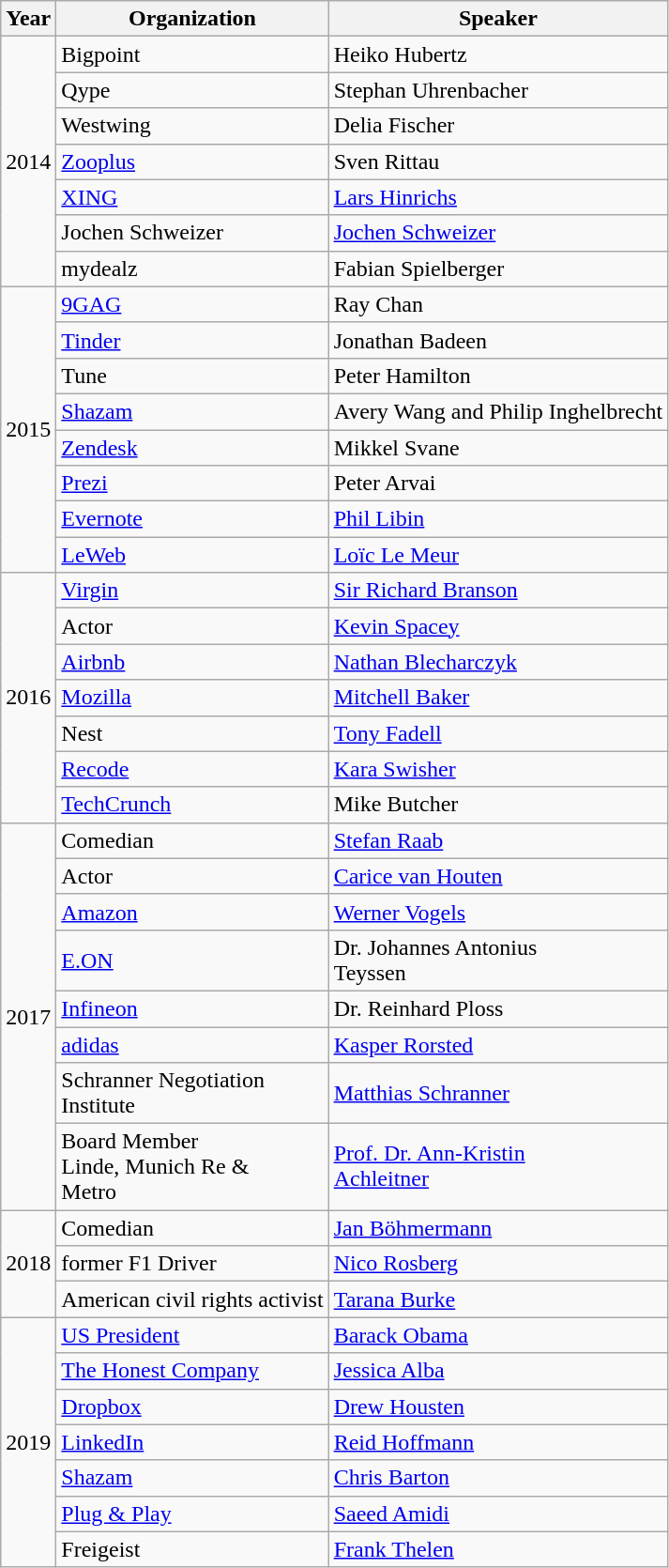<table class="wikitable sortable">
<tr>
<th>Year</th>
<th>Organization</th>
<th>Speaker</th>
</tr>
<tr>
<td rowspan=7>2014</td>
<td>Bigpoint</td>
<td>Heiko Hubertz</td>
</tr>
<tr>
<td>Qype</td>
<td>Stephan Uhrenbacher</td>
</tr>
<tr>
<td>Westwing</td>
<td>Delia Fischer</td>
</tr>
<tr>
<td><a href='#'>Zooplus</a></td>
<td>Sven Rittau</td>
</tr>
<tr>
<td><a href='#'>XING</a></td>
<td><a href='#'>Lars Hinrichs</a></td>
</tr>
<tr>
<td>Jochen Schweizer</td>
<td><a href='#'>Jochen Schweizer</a></td>
</tr>
<tr>
<td>mydealz</td>
<td>Fabian Spielberger</td>
</tr>
<tr>
<td rowspan=8>2015</td>
<td><a href='#'>9GAG</a></td>
<td>Ray Chan</td>
</tr>
<tr>
<td><a href='#'>Tinder</a></td>
<td>Jonathan Badeen</td>
</tr>
<tr>
<td>Tune</td>
<td>Peter Hamilton</td>
</tr>
<tr>
<td><a href='#'>Shazam</a></td>
<td>Avery Wang and Philip Inghelbrecht</td>
</tr>
<tr>
<td><a href='#'>Zendesk</a></td>
<td>Mikkel Svane</td>
</tr>
<tr>
<td><a href='#'>Prezi</a></td>
<td>Peter Arvai</td>
</tr>
<tr>
<td><a href='#'>Evernote</a></td>
<td><a href='#'>Phil Libin</a></td>
</tr>
<tr>
<td><a href='#'>LeWeb</a></td>
<td><a href='#'>Loïc Le Meur</a></td>
</tr>
<tr>
<td rowspan=7>2016</td>
<td><a href='#'>Virgin</a></td>
<td><a href='#'>Sir Richard Branson</a></td>
</tr>
<tr>
<td>Actor</td>
<td><a href='#'>Kevin Spacey</a></td>
</tr>
<tr>
<td><a href='#'>Airbnb</a></td>
<td><a href='#'>Nathan Blecharczyk</a></td>
</tr>
<tr>
<td><a href='#'>Mozilla</a></td>
<td><a href='#'>Mitchell Baker</a></td>
</tr>
<tr>
<td>Nest</td>
<td><a href='#'>Tony Fadell</a></td>
</tr>
<tr>
<td><a href='#'>Recode</a></td>
<td><a href='#'>Kara Swisher</a></td>
</tr>
<tr>
<td><a href='#'>TechCrunch</a></td>
<td>Mike Butcher</td>
</tr>
<tr>
<td rowspan=8>2017</td>
<td>Comedian</td>
<td><a href='#'>Stefan Raab</a></td>
</tr>
<tr>
<td>Actor</td>
<td><a href='#'>Carice van Houten</a></td>
</tr>
<tr>
<td><a href='#'>Amazon</a></td>
<td><a href='#'>Werner Vogels</a></td>
</tr>
<tr>
<td><a href='#'>E.ON</a></td>
<td>Dr. Johannes Antonius<br>Teyssen</td>
</tr>
<tr>
<td><a href='#'>Infineon</a></td>
<td>Dr. Reinhard Ploss</td>
</tr>
<tr>
<td><a href='#'>adidas</a></td>
<td><a href='#'>Kasper Rorsted</a></td>
</tr>
<tr>
<td>Schranner Negotiation<br>Institute</td>
<td><a href='#'>Matthias Schranner</a></td>
</tr>
<tr>
<td>Board Member<br>Linde, Munich Re &<br>Metro</td>
<td><a href='#'>Prof. Dr. Ann-Kristin</a><br><a href='#'>Achleitner</a></td>
</tr>
<tr>
<td rowspan=3>2018</td>
<td>Comedian</td>
<td><a href='#'>Jan Böhmermann</a></td>
</tr>
<tr>
<td>former F1 Driver</td>
<td><a href='#'>Nico Rosberg</a></td>
</tr>
<tr>
<td>American civil rights activist</td>
<td><a href='#'>Tarana Burke</a></td>
</tr>
<tr>
<td rowspan=7>2019</td>
<td><a href='#'>US President</a></td>
<td><a href='#'>Barack Obama</a></td>
</tr>
<tr>
<td><a href='#'>The Honest Company</a></td>
<td><a href='#'>Jessica Alba</a></td>
</tr>
<tr>
<td><a href='#'>Dropbox</a></td>
<td><a href='#'>Drew Housten</a></td>
</tr>
<tr>
<td><a href='#'>LinkedIn</a></td>
<td><a href='#'>Reid Hoffmann</a></td>
</tr>
<tr>
<td><a href='#'>Shazam</a></td>
<td><a href='#'>Chris Barton</a></td>
</tr>
<tr>
<td><a href='#'>Plug & Play</a></td>
<td><a href='#'>Saeed Amidi</a></td>
</tr>
<tr>
<td>Freigeist</td>
<td><a href='#'>Frank Thelen</a></td>
</tr>
</table>
